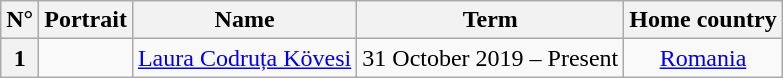<table class="wikitable mw-collapsible" style="text-align:center; border:1px #AAAAFF solid">
<tr>
<th>N°</th>
<th>Portrait</th>
<th>Name</th>
<th>Term</th>
<th>Home country</th>
</tr>
<tr>
<th rowspan="2">1</th>
<td rowspan="2"></td>
<td rowspan="2"><a href='#'>Laura Codruța Kövesi</a></td>
<td rowspan="2">31 October 2019 – Present</td>
<td><a href='#'>Romania</a></td>
</tr>
</table>
